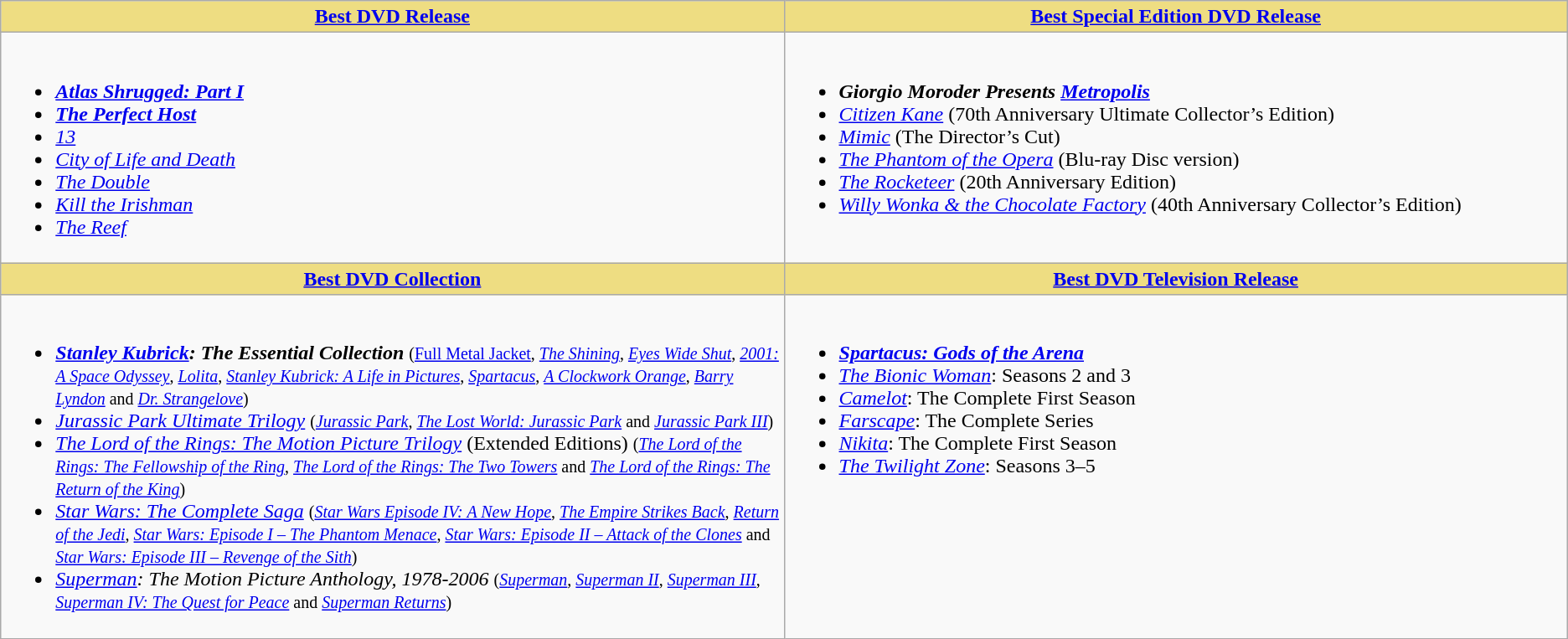<table class=wikitable>
<tr>
<th style="background:#EEDD82; width:50%"><a href='#'>Best DVD Release</a></th>
<th style="background:#EEDD82; width:50%"><a href='#'>Best Special Edition DVD Release</a></th>
</tr>
<tr>
<td valign="top"><br><ul><li><strong><em><a href='#'>Atlas Shrugged: Part I</a></em></strong></li><li><strong><em><a href='#'>The Perfect Host</a></em></strong></li><li><em><a href='#'>13</a></em></li><li><em><a href='#'>City of Life and Death</a></em></li><li><em><a href='#'>The Double</a></em></li><li><em><a href='#'>Kill the Irishman</a></em></li><li><em><a href='#'>The Reef</a></em></li></ul></td>
<td valign="top"><br><ul><li><strong><em>Giorgio Moroder Presents <a href='#'>Metropolis</a></em></strong></li><li><em><a href='#'>Citizen Kane</a></em> (70th Anniversary Ultimate Collector’s Edition)</li><li><em><a href='#'>Mimic</a></em> (The Director’s Cut)</li><li><em><a href='#'>The Phantom of the Opera</a></em> (Blu-ray Disc version)</li><li><em><a href='#'>The Rocketeer</a></em> (20th Anniversary Edition)</li><li><em><a href='#'>Willy Wonka & the Chocolate Factory</a></em> (40th Anniversary Collector’s Edition)</li></ul></td>
</tr>
<tr>
<th style="background:#EEDD82; width:50%"><a href='#'>Best DVD Collection</a></th>
<th style="background:#EEDD82; width:50%"><a href='#'>Best DVD Television Release</a></th>
</tr>
<tr>
<td valign="top"><br><ul><li><strong><em><a href='#'>Stanley Kubrick</a>: The Essential Collection</em></strong> <small>(<a href='#'>Full Metal Jacket</a>, <em><a href='#'>The Shining</a></em>, <em><a href='#'>Eyes Wide Shut</a></em>, <em><a href='#'>2001: A Space Odyssey</a></em>, <em><a href='#'>Lolita</a></em>, <em><a href='#'>Stanley Kubrick: A Life in Pictures</a></em>, <em><a href='#'>Spartacus</a></em>, <em><a href='#'>A Clockwork Orange</a></em>, <em><a href='#'>Barry Lyndon</a></em> and <em><a href='#'>Dr. Strangelove</a></em>)</small></li><li><em><a href='#'>Jurassic Park Ultimate Trilogy</a></em> <small>(<em><a href='#'>Jurassic Park</a></em>, <em><a href='#'>The Lost World: Jurassic Park</a></em> and <em><a href='#'>Jurassic Park III</a></em>)</small></li><li><em><a href='#'>The Lord of the Rings: The Motion Picture Trilogy</a></em> (Extended Editions) <small>(<em><a href='#'>The Lord of the Rings: The Fellowship of the Ring</a></em>, <em><a href='#'>The Lord of the Rings: The Two Towers</a></em> and <em><a href='#'>The Lord of the Rings: The Return of the King</a></em>)</small></li><li><em><a href='#'>Star Wars: The Complete Saga</a></em> <small>(<em><a href='#'>Star Wars Episode IV: A New Hope</a></em>, <em><a href='#'>The Empire Strikes Back</a></em>, <em><a href='#'>Return of the Jedi</a></em>, <em><a href='#'>Star Wars: Episode I – The Phantom Menace</a></em>, <em><a href='#'>Star Wars: Episode II – Attack of the Clones</a></em> and <em><a href='#'>Star Wars: Episode III – Revenge of the Sith</a></em>)</small></li><li><em><a href='#'>Superman</a>: The Motion Picture Anthology, 1978-2006</em> <small>(<em><a href='#'>Superman</a></em>, <em><a href='#'>Superman II</a></em>, <em><a href='#'>Superman III</a></em>, <em><a href='#'>Superman IV: The Quest for Peace</a></em> and <em><a href='#'>Superman Returns</a></em>)</small></li></ul></td>
<td valign="top"><br><ul><li><strong><em><a href='#'>Spartacus: Gods of the Arena</a></em></strong></li><li><em><a href='#'>The Bionic Woman</a></em>: Seasons 2 and 3</li><li><em><a href='#'>Camelot</a></em>: The Complete First Season</li><li><em><a href='#'>Farscape</a></em>: The Complete Series</li><li><em><a href='#'>Nikita</a></em>: The Complete First Season</li><li><em><a href='#'>The Twilight Zone</a></em>: Seasons 3–5</li></ul></td>
</tr>
</table>
